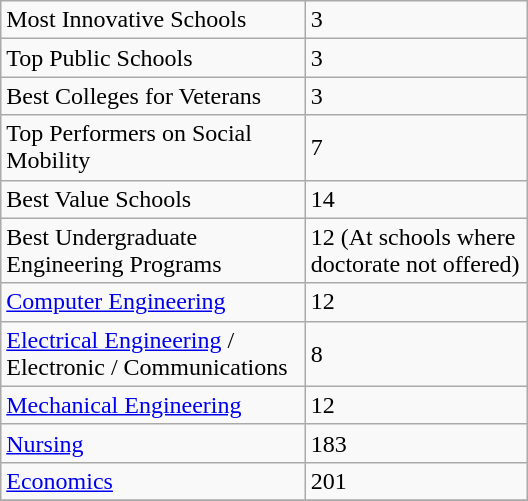<table class="wikitable floatright" style="width: 22em;">
<tr>
<td>Most Innovative Schools</td>
<td>3</td>
</tr>
<tr>
<td>Top Public Schools</td>
<td>3</td>
</tr>
<tr>
<td>Best Colleges for Veterans</td>
<td>3</td>
</tr>
<tr>
<td>Top Performers on Social Mobility</td>
<td>7</td>
</tr>
<tr>
<td>Best Value Schools</td>
<td>14</td>
</tr>
<tr>
<td>Best Undergraduate Engineering Programs</td>
<td>12 (At schools where doctorate not offered)</td>
</tr>
<tr>
<td><a href='#'>Computer Engineering</a></td>
<td>12</td>
</tr>
<tr>
<td><a href='#'>Electrical Engineering</a> / Electronic / Communications</td>
<td>8</td>
</tr>
<tr>
<td><a href='#'>Mechanical Engineering</a></td>
<td>12</td>
</tr>
<tr>
<td><a href='#'>Nursing</a></td>
<td>183</td>
</tr>
<tr>
<td><a href='#'>Economics</a></td>
<td>201</td>
</tr>
<tr>
</tr>
</table>
